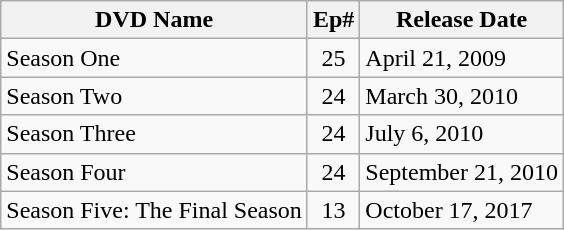<table class="wikitable">
<tr>
<th>DVD Name</th>
<th>Ep#</th>
<th>Release Date</th>
</tr>
<tr>
<td>Season One</td>
<td style="text-align:center;">25</td>
<td>April 21, 2009</td>
</tr>
<tr>
<td>Season Two</td>
<td style="text-align:center;">24</td>
<td>March 30, 2010</td>
</tr>
<tr>
<td>Season Three</td>
<td style="text-align:center;">24</td>
<td>July 6, 2010</td>
</tr>
<tr>
<td>Season Four</td>
<td style="text-align:center;">24</td>
<td>September 21, 2010 <br></td>
</tr>
<tr>
<td>Season Five: The Final Season</td>
<td style="text-align:center;">13</td>
<td>October 17, 2017</td>
</tr>
</table>
